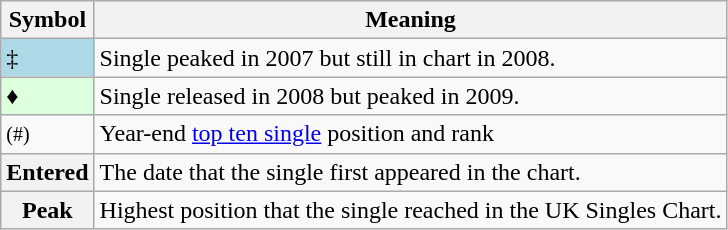<table Class="wikitable">
<tr>
<th>Symbol</th>
<th>Meaning</th>
</tr>
<tr>
<td bgcolor=lightblue>‡</td>
<td>Single peaked in 2007 but still in chart in 2008.</td>
</tr>
<tr>
<td bgcolor=#DDFFDD>♦</td>
<td>Single released in 2008 but peaked in 2009.</td>
</tr>
<tr>
<td><small>(#)</small></td>
<td>Year-end <a href='#'>top ten single</a> position and rank</td>
</tr>
<tr>
<th>Entered</th>
<td>The date that the single first appeared in the chart.</td>
</tr>
<tr>
<th>Peak</th>
<td>Highest position that the single reached in the UK Singles Chart.</td>
</tr>
</table>
